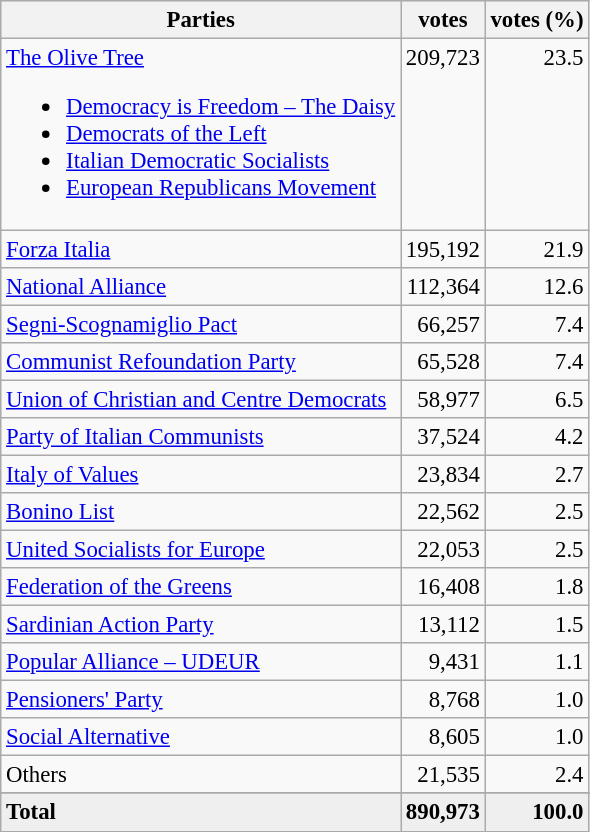<table class="wikitable" style="font-size:95%">
<tr bgcolor="EFEFEF">
<th>Parties</th>
<th>votes</th>
<th>votes (%)</th>
</tr>
<tr>
<td><a href='#'>The Olive Tree</a><br><ul><li><a href='#'>Democracy is Freedom – The Daisy</a></li><li><a href='#'>Democrats of the Left</a></li><li><a href='#'>Italian Democratic Socialists</a></li><li><a href='#'>European Republicans Movement</a></li></ul></td>
<td align=right valign=top>209,723</td>
<td align=right valign=top>23.5</td>
</tr>
<tr>
<td><a href='#'>Forza Italia</a></td>
<td align=right>195,192</td>
<td align=right>21.9</td>
</tr>
<tr>
<td><a href='#'>National Alliance</a></td>
<td align=right>112,364</td>
<td align=right>12.6</td>
</tr>
<tr>
<td><a href='#'>Segni-Scognamiglio Pact</a></td>
<td align=right>66,257</td>
<td align=right>7.4</td>
</tr>
<tr>
<td><a href='#'>Communist Refoundation Party</a></td>
<td align=right>65,528</td>
<td align=right>7.4</td>
</tr>
<tr>
<td><a href='#'>Union of Christian and Centre Democrats</a></td>
<td align=right>58,977</td>
<td align=right>6.5</td>
</tr>
<tr>
<td><a href='#'>Party of Italian Communists</a></td>
<td align=right>37,524</td>
<td align=right>4.2</td>
</tr>
<tr>
<td><a href='#'>Italy of Values</a></td>
<td align=right>23,834</td>
<td align=right>2.7</td>
</tr>
<tr>
<td><a href='#'>Bonino List</a></td>
<td align=right>22,562</td>
<td align=right>2.5</td>
</tr>
<tr>
<td><a href='#'>United Socialists for Europe</a></td>
<td align=right>22,053</td>
<td align=right>2.5</td>
</tr>
<tr>
<td><a href='#'>Federation of the Greens</a></td>
<td align=right>16,408</td>
<td align=right>1.8</td>
</tr>
<tr>
<td><a href='#'>Sardinian Action Party</a></td>
<td align=right>13,112</td>
<td align=right>1.5</td>
</tr>
<tr>
<td><a href='#'>Popular Alliance – UDEUR</a></td>
<td align=right>9,431</td>
<td align=right>1.1</td>
</tr>
<tr>
<td><a href='#'>Pensioners' Party</a></td>
<td align=right>8,768</td>
<td align=right>1.0</td>
</tr>
<tr>
<td><a href='#'>Social Alternative</a></td>
<td align=right>8,605</td>
<td align=right>1.0</td>
</tr>
<tr>
<td>Others</td>
<td align=right>21,535</td>
<td align=right>2.4</td>
</tr>
<tr>
</tr>
<tr bgcolor="EFEFEF">
<td><strong>Total</strong></td>
<td align=right><strong>890,973</strong></td>
<td align=right><strong>100.0</strong></td>
</tr>
</table>
